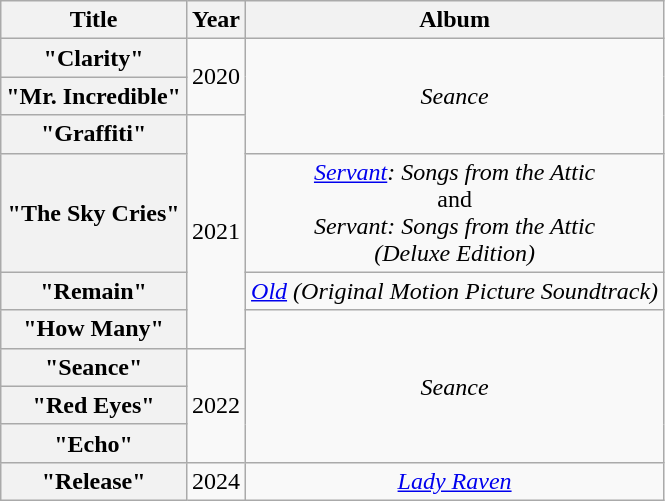<table class="wikitable plainrowheaders" style="text-align:center;">
<tr>
<th>Title</th>
<th>Year</th>
<th>Album</th>
</tr>
<tr>
<th scope="row">"Clarity"</th>
<td rowspan=2>2020</td>
<td rowspan="3"><em>Seance</em></td>
</tr>
<tr>
<th scope="row">"Mr. Incredible"</th>
</tr>
<tr>
<th scope="row">"Graffiti"</th>
<td rowspan=4>2021</td>
</tr>
<tr>
<th scope="row">"The Sky Cries"</th>
<td><em><a href='#'>Servant</a>: Songs from the Attic</em><br>and<br><em>Servant: Songs from the Attic<br>(Deluxe Edition)</em></td>
</tr>
<tr>
<th scope="row">"Remain"</th>
<td><em><a href='#'>Old</a> (Original Motion Picture Soundtrack)</em></td>
</tr>
<tr>
<th scope="row">"How Many"</th>
<td rowspan="4"><em>Seance</em></td>
</tr>
<tr>
<th scope="row">"Seance"</th>
<td rowspan=3>2022</td>
</tr>
<tr>
<th scope="row">"Red Eyes"</th>
</tr>
<tr>
<th scope="row">"Echo"</th>
</tr>
<tr>
<th scope="row">"Release"</th>
<td>2024</td>
<td><em><a href='#'>Lady Raven</a></em></td>
</tr>
</table>
